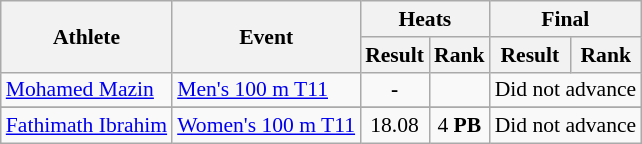<table class=wikitable style="font-size:90%">
<tr>
<th rowspan="2">Athlete</th>
<th rowspan="2">Event</th>
<th colspan="2">Heats</th>
<th colspan="2">Final</th>
</tr>
<tr>
<th>Result</th>
<th>Rank</th>
<th>Result</th>
<th>Rank</th>
</tr>
<tr align=center>
<td align=left><a href='#'>Mohamed Mazin</a></td>
<td align=left><a href='#'>Men's 100 m T11</a></td>
<td><strong>-</strong></td>
<td></td>
<td colspan="2">Did not advance</td>
</tr>
<tr>
</tr>
<tr align=center>
<td align=left><a href='#'>Fathimath Ibrahim</a></td>
<td align=left><a href='#'>Women's 100 m T11</a></td>
<td>18.08</td>
<td>4 <strong>PB</strong></td>
<td colspan="2">Did not advance</td>
</tr>
</table>
